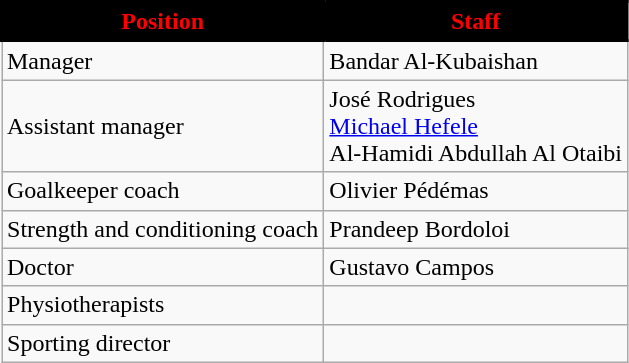<table class="wikitable">
<tr>
<th style="color:red; background: Black; border:2px solid black;">Position</th>
<th style="color:red; background: Black; border:2px solid black;">Staff</th>
</tr>
<tr>
<td>Manager</td>
<td> Bandar Al-Kubaishan</td>
</tr>
<tr>
<td>Assistant manager</td>
<td> José Rodrigues <br>  <a href='#'>Michael Hefele</a> <br>  Al-Hamidi Abdullah Al Otaibi</td>
</tr>
<tr>
<td>Goalkeeper coach</td>
<td> Olivier Pédémas</td>
</tr>
<tr>
<td>Strength and conditioning coach</td>
<td> Prandeep Bordoloi</td>
</tr>
<tr>
<td>Doctor</td>
<td> Gustavo Campos</td>
</tr>
<tr>
<td>Physiotherapists</td>
<td></td>
</tr>
<tr>
<td>Sporting director</td>
<td></td>
</tr>
</table>
